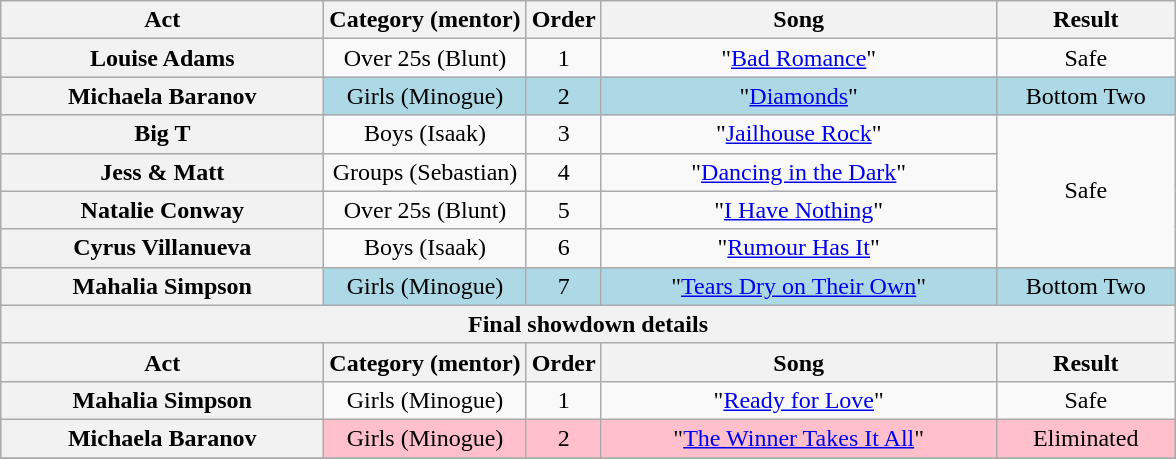<table class="wikitable plainrowheaders" style="text-align:center;">
<tr>
<th scope="col" style="width:13em;">Act</th>
<th scope="col">Category (mentor)</th>
<th scope="col">Order</th>
<th scope="col" style="width:16em;">Song</th>
<th scope="col" style="width:7em;">Result</th>
</tr>
<tr>
<th scope="row">Louise Adams</th>
<td>Over 25s (Blunt)</td>
<td>1</td>
<td>"<a href='#'>Bad Romance</a>"</td>
<td>Safe</td>
</tr>
<tr style="background:lightblue;">
<th scope="row">Michaela Baranov</th>
<td>Girls (Minogue)</td>
<td>2</td>
<td>"<a href='#'>Diamonds</a>"</td>
<td>Bottom Two</td>
</tr>
<tr>
<th scope="row">Big T</th>
<td>Boys (Isaak)</td>
<td>3</td>
<td>"<a href='#'>Jailhouse Rock</a>"</td>
<td rowspan=4>Safe</td>
</tr>
<tr>
<th scope="row">Jess & Matt</th>
<td>Groups (Sebastian)</td>
<td>4</td>
<td>"<a href='#'>Dancing in the Dark</a>"</td>
</tr>
<tr>
<th scope="row">Natalie Conway</th>
<td>Over 25s (Blunt)</td>
<td>5</td>
<td>"<a href='#'>I Have Nothing</a>"</td>
</tr>
<tr>
<th scope="row">Cyrus Villanueva</th>
<td>Boys (Isaak)</td>
<td>6</td>
<td>"<a href='#'>Rumour Has It</a>"</td>
</tr>
<tr style="background:lightblue;">
<th scope="row">Mahalia Simpson</th>
<td>Girls (Minogue)</td>
<td>7</td>
<td>"<a href='#'>Tears Dry on Their Own</a>"</td>
<td>Bottom Two</td>
</tr>
<tr>
<th colspan="6">Final showdown details</th>
</tr>
<tr>
<th scope="col" style="width:10em;">Act</th>
<th scope="col">Category (mentor)</th>
<th scope="col">Order</th>
<th scope="col" style="width:16em;">Song</th>
<th scope="col" style="width:6em;">Result</th>
</tr>
<tr>
<th scope="row">Mahalia Simpson</th>
<td>Girls (Minogue)</td>
<td>1</td>
<td>"<a href='#'>Ready for Love</a>"</td>
<td>Safe</td>
</tr>
<tr style="background:pink;">
<th scope="row">Michaela Baranov</th>
<td>Girls (Minogue)</td>
<td>2</td>
<td>"<a href='#'>The Winner Takes It All</a>"</td>
<td>Eliminated</td>
</tr>
<tr>
</tr>
</table>
